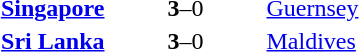<table>
<tr>
<th width=200></th>
<th width=100></th>
<th width=200></th>
</tr>
<tr>
<td align=right><strong><a href='#'>Singapore</a> </strong></td>
<td align=center><strong>3</strong>–0</td>
<td> <a href='#'>Guernsey</a></td>
</tr>
<tr>
<td align=right><strong><a href='#'>Sri Lanka</a> </strong></td>
<td align=center><strong>3</strong>–0</td>
<td> <a href='#'>Maldives</a></td>
</tr>
</table>
